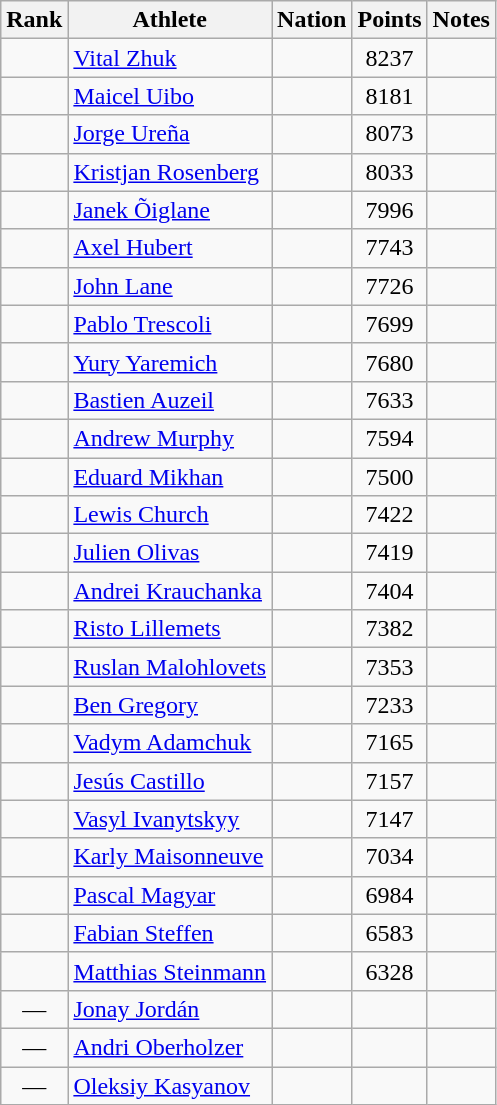<table class="wikitable sortable" style="text-align:center">
<tr>
<th>Rank</th>
<th>Athlete</th>
<th>Nation</th>
<th>Points</th>
<th>Notes</th>
</tr>
<tr>
<td></td>
<td align=left><a href='#'>Vital Zhuk</a></td>
<td align=left></td>
<td>8237</td>
<td></td>
</tr>
<tr>
<td></td>
<td align=left><a href='#'>Maicel Uibo</a></td>
<td align=left></td>
<td>8181</td>
<td></td>
</tr>
<tr>
<td></td>
<td align=left><a href='#'>Jorge Ureña</a></td>
<td align=left></td>
<td>8073</td>
<td></td>
</tr>
<tr>
<td></td>
<td align=left><a href='#'>Kristjan Rosenberg</a></td>
<td align=left></td>
<td>8033</td>
<td></td>
</tr>
<tr>
<td></td>
<td align=left><a href='#'>Janek Õiglane</a></td>
<td align=left></td>
<td>7996</td>
<td></td>
</tr>
<tr>
<td></td>
<td align=left><a href='#'>Axel Hubert</a></td>
<td align=left></td>
<td>7743</td>
<td></td>
</tr>
<tr>
<td></td>
<td align=left><a href='#'>John Lane</a></td>
<td align=left></td>
<td>7726</td>
<td></td>
</tr>
<tr>
<td></td>
<td align=left><a href='#'>Pablo Trescoli</a></td>
<td align=left></td>
<td>7699</td>
<td></td>
</tr>
<tr>
<td></td>
<td align=left><a href='#'>Yury Yaremich</a></td>
<td align=left></td>
<td>7680</td>
<td></td>
</tr>
<tr>
<td></td>
<td align=left><a href='#'>Bastien Auzeil</a></td>
<td align=left></td>
<td>7633</td>
<td></td>
</tr>
<tr>
<td></td>
<td align=left><a href='#'>Andrew Murphy</a></td>
<td align=left></td>
<td>7594</td>
<td></td>
</tr>
<tr>
<td></td>
<td align=left><a href='#'>Eduard Mikhan</a></td>
<td align=left></td>
<td>7500</td>
<td></td>
</tr>
<tr>
<td></td>
<td align=left><a href='#'>Lewis Church</a></td>
<td align=left></td>
<td>7422</td>
<td></td>
</tr>
<tr>
<td></td>
<td align=left><a href='#'>Julien Olivas</a></td>
<td align=left></td>
<td>7419</td>
<td></td>
</tr>
<tr>
<td></td>
<td align=left><a href='#'>Andrei Krauchanka</a></td>
<td align=left></td>
<td>7404</td>
<td></td>
</tr>
<tr>
<td></td>
<td align=left><a href='#'>Risto Lillemets</a></td>
<td align=left></td>
<td>7382</td>
<td></td>
</tr>
<tr>
<td></td>
<td align=left><a href='#'>Ruslan Malohlovets</a></td>
<td align=left></td>
<td>7353</td>
<td></td>
</tr>
<tr>
<td></td>
<td align=left><a href='#'>Ben Gregory</a></td>
<td align=left></td>
<td>7233</td>
<td></td>
</tr>
<tr>
<td></td>
<td align=left><a href='#'>Vadym Adamchuk</a></td>
<td align=left></td>
<td>7165</td>
<td></td>
</tr>
<tr>
<td></td>
<td align=left><a href='#'>Jesús Castillo</a></td>
<td align=left></td>
<td>7157</td>
<td></td>
</tr>
<tr>
<td></td>
<td align=left><a href='#'>Vasyl Ivanytskyy</a></td>
<td align=left></td>
<td>7147</td>
<td></td>
</tr>
<tr>
<td></td>
<td align=left><a href='#'>Karly Maisonneuve</a></td>
<td align=left></td>
<td>7034</td>
<td></td>
</tr>
<tr>
<td></td>
<td align=left><a href='#'>Pascal Magyar</a></td>
<td align=left></td>
<td>6984</td>
<td></td>
</tr>
<tr>
<td></td>
<td align=left><a href='#'>Fabian Steffen</a></td>
<td align=left></td>
<td>6583</td>
<td></td>
</tr>
<tr>
<td></td>
<td align=left><a href='#'>Matthias Steinmann</a></td>
<td align=left></td>
<td>6328</td>
<td></td>
</tr>
<tr>
<td>—</td>
<td align=left><a href='#'>Jonay Jordán</a></td>
<td align=left></td>
<td></td>
<td></td>
</tr>
<tr>
<td>—</td>
<td align=left><a href='#'>Andri Oberholzer</a></td>
<td align=left></td>
<td></td>
<td></td>
</tr>
<tr>
<td>—</td>
<td align=left><a href='#'>Oleksiy Kasyanov</a></td>
<td align=left></td>
<td></td>
<td></td>
</tr>
</table>
